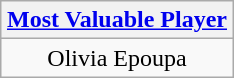<table class=wikitable style="text-align:center; margin:auto">
<tr>
<th><a href='#'>Most Valuable Player</a></th>
</tr>
<tr>
<td> Olivia Epoupa</td>
</tr>
</table>
